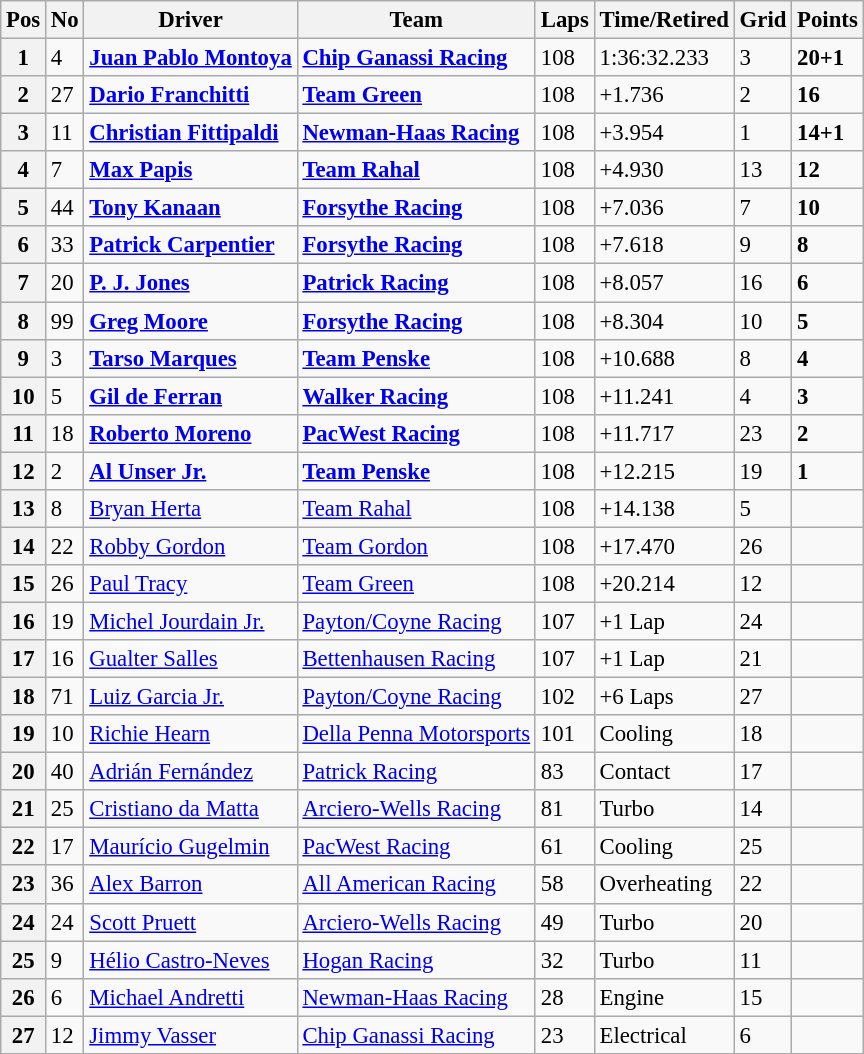<table class="wikitable" style="font-size:95%;">
<tr>
<th>Pos</th>
<th>No</th>
<th>Driver</th>
<th>Team</th>
<th>Laps</th>
<th>Time/Retired</th>
<th>Grid</th>
<th>Points</th>
</tr>
<tr>
<th>1</th>
<td>4</td>
<td> <strong><a href='#'>Juan Pablo Montoya</a></strong></td>
<td><strong><a href='#'>Chip Ganassi Racing</a></strong></td>
<td>108</td>
<td>1:36:32.233</td>
<td>3</td>
<td><strong>20+1</strong></td>
</tr>
<tr>
<th>2</th>
<td>27</td>
<td> <strong><a href='#'>Dario Franchitti</a></strong></td>
<td><strong><a href='#'>Team Green</a></strong></td>
<td>108</td>
<td>+1.736</td>
<td>2</td>
<td><strong>16</strong></td>
</tr>
<tr>
<th>3</th>
<td>11</td>
<td> <strong><a href='#'>Christian Fittipaldi</a></strong></td>
<td><strong><a href='#'>Newman-Haas Racing</a></strong></td>
<td>108</td>
<td>+3.954</td>
<td>1</td>
<td><strong>14+1</strong></td>
</tr>
<tr>
<th>4</th>
<td>7</td>
<td> <strong><a href='#'>Max Papis</a></strong></td>
<td><strong><a href='#'>Team Rahal</a></strong></td>
<td>108</td>
<td>+4.930</td>
<td>13</td>
<td><strong>12</strong></td>
</tr>
<tr>
<th>5</th>
<td>44</td>
<td> <strong><a href='#'>Tony Kanaan</a></strong></td>
<td><strong><a href='#'>Forsythe Racing</a></strong></td>
<td>108</td>
<td>+7.036</td>
<td>7</td>
<td><strong>10</strong></td>
</tr>
<tr>
<th>6</th>
<td>33</td>
<td> <strong><a href='#'>Patrick Carpentier</a></strong></td>
<td><strong><a href='#'>Forsythe Racing</a></strong></td>
<td>108</td>
<td>+7.618</td>
<td>9</td>
<td><strong>8</strong></td>
</tr>
<tr>
<th>7</th>
<td>20</td>
<td> <strong><a href='#'>P. J. Jones</a></strong></td>
<td><strong><a href='#'>Patrick Racing</a></strong></td>
<td>108</td>
<td>+8.057</td>
<td>16</td>
<td><strong>6</strong></td>
</tr>
<tr>
<th>8</th>
<td>99</td>
<td> <strong><a href='#'>Greg Moore</a></strong></td>
<td><strong><a href='#'>Forsythe Racing</a></strong></td>
<td>108</td>
<td>+8.304</td>
<td>10</td>
<td><strong>5</strong></td>
</tr>
<tr>
<th>9</th>
<td>3</td>
<td> <strong><a href='#'>Tarso Marques</a></strong></td>
<td><strong><a href='#'>Team Penske</a></strong></td>
<td>108</td>
<td>+10.688</td>
<td>8</td>
<td><strong>4</strong></td>
</tr>
<tr>
<th>10</th>
<td>5</td>
<td> <strong><a href='#'>Gil de Ferran</a></strong></td>
<td><strong><a href='#'>Walker Racing</a></strong></td>
<td>108</td>
<td>+11.241</td>
<td>4</td>
<td><strong>3</strong></td>
</tr>
<tr>
<th>11</th>
<td>18</td>
<td> <strong><a href='#'>Roberto Moreno</a></strong></td>
<td><strong><a href='#'>PacWest Racing</a></strong></td>
<td>108</td>
<td>+11.717</td>
<td>23</td>
<td><strong>2</strong></td>
</tr>
<tr>
<th>12</th>
<td>2</td>
<td> <strong><a href='#'>Al Unser Jr.</a></strong></td>
<td><strong><a href='#'>Team Penske</a></strong></td>
<td>108</td>
<td>+12.215</td>
<td>19</td>
<td><strong>1</strong></td>
</tr>
<tr>
<th>13</th>
<td>8</td>
<td> <a href='#'>Bryan Herta</a></td>
<td><a href='#'>Team Rahal</a></td>
<td>108</td>
<td>+14.138</td>
<td>5</td>
<td></td>
</tr>
<tr>
<th>14</th>
<td>22</td>
<td> <a href='#'>Robby Gordon</a></td>
<td><a href='#'>Team Gordon</a></td>
<td>108</td>
<td>+17.470</td>
<td>26</td>
<td></td>
</tr>
<tr>
<th>15</th>
<td>26</td>
<td> <a href='#'>Paul Tracy</a></td>
<td><a href='#'>Team Green</a></td>
<td>108</td>
<td>+20.214</td>
<td>12</td>
<td></td>
</tr>
<tr>
<th>16</th>
<td>19</td>
<td> <a href='#'>Michel Jourdain Jr.</a></td>
<td><a href='#'>Payton/Coyne Racing</a></td>
<td>107</td>
<td>+1 Lap</td>
<td>24</td>
<td></td>
</tr>
<tr>
<th>17</th>
<td>16</td>
<td> <a href='#'>Gualter Salles</a></td>
<td><a href='#'>Bettenhausen Racing</a></td>
<td>107</td>
<td>+1 Lap</td>
<td>21</td>
<td></td>
</tr>
<tr>
<th>18</th>
<td>71</td>
<td> <a href='#'>Luiz Garcia Jr.</a></td>
<td><a href='#'>Payton/Coyne Racing</a></td>
<td>102</td>
<td>+6 Laps</td>
<td>27</td>
<td></td>
</tr>
<tr>
<th>19</th>
<td>10</td>
<td> <a href='#'>Richie Hearn</a></td>
<td><a href='#'>Della Penna Motorsports</a></td>
<td>101</td>
<td>Cooling</td>
<td>18</td>
<td></td>
</tr>
<tr>
<th>20</th>
<td>40</td>
<td> <a href='#'>Adrián Fernández</a></td>
<td><a href='#'>Patrick Racing</a></td>
<td>83</td>
<td>Contact</td>
<td>17</td>
<td></td>
</tr>
<tr>
<th>21</th>
<td>25</td>
<td> <a href='#'>Cristiano da Matta</a></td>
<td><a href='#'>Arciero-Wells Racing</a></td>
<td>81</td>
<td>Turbo</td>
<td>14</td>
<td></td>
</tr>
<tr>
<th>22</th>
<td>17</td>
<td> <a href='#'>Maurício Gugelmin</a></td>
<td><a href='#'>PacWest Racing</a></td>
<td>61</td>
<td>Cooling</td>
<td>25</td>
<td></td>
</tr>
<tr>
<th>23</th>
<td>36</td>
<td> <a href='#'>Alex Barron</a></td>
<td><a href='#'>All American Racing</a></td>
<td>58</td>
<td>Overheating</td>
<td>22</td>
<td></td>
</tr>
<tr>
<th>24</th>
<td>24</td>
<td> <a href='#'>Scott Pruett</a></td>
<td><a href='#'>Arciero-Wells Racing</a></td>
<td>49</td>
<td>Turbo</td>
<td>20</td>
<td></td>
</tr>
<tr>
<th>25</th>
<td>9</td>
<td> <a href='#'>Hélio Castro-Neves</a></td>
<td><a href='#'>Hogan Racing</a></td>
<td>32</td>
<td>Turbo</td>
<td>11</td>
<td></td>
</tr>
<tr>
<th>26</th>
<td>6</td>
<td> <a href='#'>Michael Andretti</a></td>
<td><a href='#'>Newman-Haas Racing</a></td>
<td>28</td>
<td>Engine</td>
<td>15</td>
<td></td>
</tr>
<tr>
<th>27</th>
<td>12</td>
<td> <a href='#'>Jimmy Vasser</a></td>
<td><a href='#'>Chip Ganassi Racing</a></td>
<td>23</td>
<td>Electrical</td>
<td>6</td>
<td></td>
</tr>
</table>
